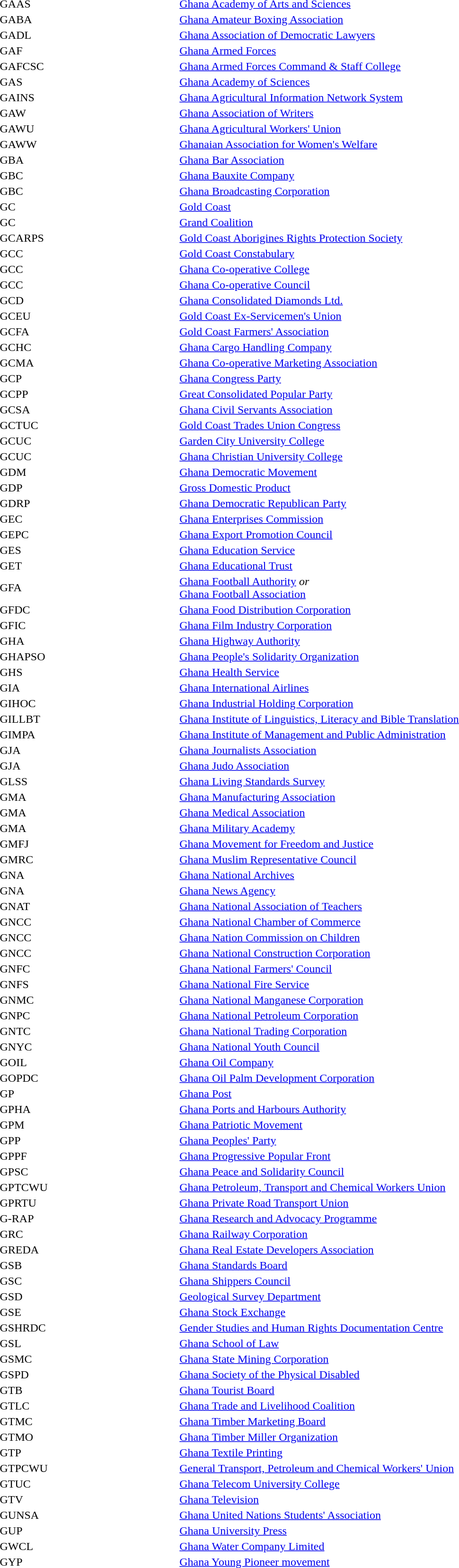<table width="100%" style="text-verticalalign:top">
<tr>
<td width="20%">GAAS</td>
<td width="40%"><a href='#'>Ghana Academy of Arts and Sciences</a></td>
<td width="40%"></td>
</tr>
<tr>
<td>GABA</td>
<td><a href='#'>Ghana Amateur Boxing Association</a></td>
<td></td>
</tr>
<tr>
<td>GADL</td>
<td><a href='#'>Ghana Association of Democratic Lawyers</a></td>
<td></td>
</tr>
<tr>
<td>GAF</td>
<td><a href='#'>Ghana Armed Forces</a></td>
<td></td>
</tr>
<tr>
<td>GAFCSC</td>
<td><a href='#'>Ghana Armed Forces Command & Staff College</a></td>
<td></td>
</tr>
<tr>
<td>GAS</td>
<td><a href='#'>Ghana Academy of Sciences</a></td>
<td></td>
</tr>
<tr>
<td>GAINS</td>
<td><a href='#'>Ghana Agricultural Information Network System</a></td>
<td></td>
</tr>
<tr>
<td>GAW</td>
<td><a href='#'>Ghana Association of Writers</a></td>
<td></td>
</tr>
<tr>
<td>GAWU</td>
<td><a href='#'>Ghana Agricultural Workers' Union</a></td>
<td></td>
</tr>
<tr>
<td>GAWW</td>
<td><a href='#'>Ghanaian Association for Women's Welfare</a></td>
<td></td>
</tr>
<tr>
<td>GBA</td>
<td><a href='#'>Ghana Bar Association</a></td>
<td></td>
</tr>
<tr>
<td>GBC</td>
<td><a href='#'>Ghana Bauxite Company</a></td>
<td></td>
</tr>
<tr>
<td>GBC</td>
<td><a href='#'>Ghana Broadcasting Corporation</a></td>
<td></td>
</tr>
<tr>
<td>GC</td>
<td><a href='#'>Gold Coast</a></td>
<td></td>
</tr>
<tr>
<td>GC</td>
<td><a href='#'>Grand Coalition</a></td>
<td></td>
</tr>
<tr>
<td>GCARPS</td>
<td><a href='#'>Gold Coast Aborigines Rights Protection Society</a></td>
<td></td>
</tr>
<tr>
<td>GCC</td>
<td><a href='#'>Gold Coast Constabulary</a></td>
<td></td>
</tr>
<tr>
<td>GCC</td>
<td><a href='#'>Ghana Co-operative College</a></td>
<td></td>
</tr>
<tr>
<td>GCC</td>
<td><a href='#'>Ghana Co-operative Council</a></td>
<td></td>
</tr>
<tr>
<td>GCD</td>
<td><a href='#'>Ghana Consolidated Diamonds Ltd.</a></td>
<td></td>
</tr>
<tr>
<td>GCEU</td>
<td><a href='#'>Gold Coast Ex-Servicemen's Union</a></td>
<td></td>
</tr>
<tr>
<td>GCFA</td>
<td><a href='#'>Gold Coast Farmers' Association</a></td>
<td></td>
</tr>
<tr>
<td>GCHC</td>
<td><a href='#'>Ghana Cargo Handling Company</a></td>
<td></td>
</tr>
<tr>
<td>GCMA</td>
<td><a href='#'>Ghana Co-operative Marketing Association</a></td>
<td></td>
</tr>
<tr>
<td>GCP</td>
<td><a href='#'>Ghana Congress Party</a></td>
<td></td>
</tr>
<tr>
<td>GCPP</td>
<td><a href='#'>Great Consolidated Popular Party</a></td>
<td></td>
</tr>
<tr>
<td>GCSA</td>
<td><a href='#'>Ghana Civil Servants Association</a></td>
<td></td>
</tr>
<tr>
<td>GCTUC</td>
<td><a href='#'>Gold Coast Trades Union Congress</a></td>
<td></td>
</tr>
<tr>
<td>GCUC</td>
<td><a href='#'>Garden City University College</a></td>
<td></td>
</tr>
<tr>
<td>GCUC</td>
<td><a href='#'>Ghana Christian University College</a></td>
<td></td>
</tr>
<tr>
<td>GDM</td>
<td><a href='#'>Ghana Democratic Movement</a></td>
<td></td>
</tr>
<tr>
<td>GDP</td>
<td><a href='#'>Gross Domestic Product</a></td>
<td></td>
</tr>
<tr>
<td>GDRP</td>
<td><a href='#'>Ghana Democratic Republican Party</a></td>
<td></td>
</tr>
<tr>
<td>GEC</td>
<td><a href='#'>Ghana Enterprises Commission</a></td>
<td></td>
</tr>
<tr>
<td>GEPC</td>
<td><a href='#'>Ghana Export Promotion Council</a></td>
<td></td>
</tr>
<tr>
<td>GES</td>
<td><a href='#'>Ghana Education Service</a></td>
<td></td>
</tr>
<tr>
<td>GET</td>
<td><a href='#'>Ghana Educational Trust</a></td>
<td></td>
</tr>
<tr>
<td>GFA</td>
<td><a href='#'>Ghana Football Authority</a>   <em>or</em> <br> <a href='#'>Ghana Football Association</a></td>
<td></td>
</tr>
<tr>
<td>GFDC</td>
<td><a href='#'>Ghana Food Distribution Corporation</a></td>
<td></td>
</tr>
<tr>
<td>GFIC</td>
<td><a href='#'>Ghana Film Industry Corporation</a></td>
<td></td>
</tr>
<tr>
<td>GHA</td>
<td><a href='#'>Ghana Highway Authority</a></td>
<td></td>
</tr>
<tr>
<td>GHAPSO</td>
<td><a href='#'>Ghana People's Solidarity Organization</a></td>
<td></td>
</tr>
<tr>
<td>GHS</td>
<td><a href='#'>Ghana Health Service</a></td>
<td></td>
</tr>
<tr>
<td>GIA</td>
<td><a href='#'>Ghana International Airlines</a></td>
<td></td>
</tr>
<tr>
<td>GIHOC</td>
<td><a href='#'>Ghana Industrial Holding Corporation</a></td>
<td></td>
</tr>
<tr>
<td>GILLBT</td>
<td><a href='#'>Ghana Institute of Linguistics, Literacy and Bible Translation</a></td>
<td></td>
</tr>
<tr>
<td>GIMPA</td>
<td><a href='#'>Ghana Institute of Management and Public Administration</a></td>
<td></td>
</tr>
<tr>
<td>GJA</td>
<td><a href='#'>Ghana Journalists Association</a></td>
<td></td>
</tr>
<tr>
<td>GJA</td>
<td><a href='#'>Ghana Judo Association</a></td>
<td></td>
</tr>
<tr>
<td>GLSS</td>
<td><a href='#'>Ghana Living Standards Survey</a></td>
<td></td>
</tr>
<tr>
<td>GMA</td>
<td><a href='#'>Ghana Manufacturing Association</a></td>
<td></td>
</tr>
<tr>
<td>GMA</td>
<td><a href='#'>Ghana Medical Association</a></td>
<td></td>
</tr>
<tr>
<td>GMA</td>
<td><a href='#'>Ghana Military Academy</a></td>
<td></td>
</tr>
<tr>
<td>GMFJ</td>
<td><a href='#'>Ghana Movement for Freedom and Justice</a></td>
<td></td>
</tr>
<tr>
<td>GMRC</td>
<td><a href='#'>Ghana Muslim Representative Council</a></td>
<td></td>
</tr>
<tr>
<td>GNA</td>
<td><a href='#'>Ghana National Archives</a></td>
<td></td>
</tr>
<tr>
<td>GNA</td>
<td><a href='#'>Ghana News Agency</a></td>
<td></td>
</tr>
<tr>
<td>GNAT</td>
<td><a href='#'>Ghana National Association of Teachers</a></td>
<td></td>
</tr>
<tr>
<td>GNCC</td>
<td><a href='#'>Ghana National Chamber of Commerce</a></td>
<td></td>
</tr>
<tr>
<td>GNCC</td>
<td><a href='#'>Ghana Nation Commission on Children</a></td>
<td></td>
</tr>
<tr>
<td>GNCC</td>
<td><a href='#'>Ghana National Construction Corporation</a></td>
<td></td>
</tr>
<tr>
<td>GNFC</td>
<td><a href='#'>Ghana National Farmers' Council</a></td>
<td></td>
</tr>
<tr>
<td>GNFS</td>
<td><a href='#'>Ghana National Fire Service</a></td>
<td></td>
</tr>
<tr>
<td>GNMC</td>
<td><a href='#'>Ghana National Manganese Corporation</a></td>
<td></td>
</tr>
<tr>
<td>GNPC</td>
<td><a href='#'>Ghana National Petroleum Corporation</a></td>
<td></td>
</tr>
<tr>
<td>GNTC</td>
<td><a href='#'>Ghana National Trading Corporation</a></td>
<td></td>
</tr>
<tr>
<td>GNYC</td>
<td><a href='#'>Ghana National Youth Council</a></td>
<td></td>
</tr>
<tr>
<td>GOIL</td>
<td><a href='#'>Ghana Oil Company</a></td>
<td></td>
</tr>
<tr>
<td>GOPDC</td>
<td><a href='#'>Ghana Oil Palm Development Corporation</a></td>
<td></td>
</tr>
<tr>
<td>GP</td>
<td><a href='#'>Ghana Post</a></td>
<td></td>
</tr>
<tr>
<td>GPHA</td>
<td><a href='#'>Ghana Ports and Harbours Authority</a></td>
<td></td>
</tr>
<tr>
<td>GPM</td>
<td><a href='#'>Ghana Patriotic Movement</a></td>
<td></td>
</tr>
<tr>
<td>GPP</td>
<td><a href='#'>Ghana Peoples' Party</a></td>
<td></td>
</tr>
<tr>
<td>GPPF</td>
<td><a href='#'>Ghana Progressive Popular Front</a></td>
<td></td>
</tr>
<tr>
<td>GPSC</td>
<td><a href='#'>Ghana Peace and Solidarity Council</a></td>
<td></td>
</tr>
<tr>
<td>GPTCWU</td>
<td><a href='#'>Ghana Petroleum, Transport and Chemical Workers Union</a></td>
<td></td>
</tr>
<tr>
<td>GPRTU</td>
<td><a href='#'>Ghana Private Road Transport Union</a></td>
<td></td>
</tr>
<tr>
<td>G-RAP</td>
<td><a href='#'>Ghana Research and Advocacy Programme</a></td>
<td></td>
</tr>
<tr>
<td>GRC</td>
<td><a href='#'>Ghana Railway Corporation</a></td>
<td></td>
</tr>
<tr>
<td>GREDA</td>
<td><a href='#'>Ghana Real Estate Developers Association</a></td>
<td></td>
</tr>
<tr>
<td>GSB</td>
<td><a href='#'>Ghana Standards Board</a></td>
<td></td>
</tr>
<tr>
<td>GSC</td>
<td><a href='#'>Ghana Shippers Council</a></td>
<td></td>
</tr>
<tr>
<td>GSD</td>
<td><a href='#'>Geological Survey Department</a></td>
<td></td>
</tr>
<tr>
<td>GSE</td>
<td><a href='#'>Ghana Stock Exchange</a></td>
<td></td>
</tr>
<tr>
<td>GSHRDC</td>
<td><a href='#'>Gender Studies and Human Rights Documentation Centre</a></td>
<td></td>
</tr>
<tr>
<td>GSL</td>
<td><a href='#'>Ghana School of Law</a></td>
<td></td>
</tr>
<tr>
<td>GSMC</td>
<td><a href='#'>Ghana State Mining Corporation</a></td>
<td></td>
</tr>
<tr>
<td>GSPD</td>
<td><a href='#'>Ghana Society of the Physical Disabled</a></td>
<td></td>
</tr>
<tr>
<td>GTB</td>
<td><a href='#'>Ghana Tourist Board</a></td>
<td></td>
</tr>
<tr>
<td>GTLC</td>
<td><a href='#'>Ghana Trade and Livelihood Coalition</a></td>
<td></td>
</tr>
<tr>
<td>GTMC</td>
<td><a href='#'>Ghana Timber Marketing Board</a></td>
<td></td>
</tr>
<tr>
<td>GTMO</td>
<td><a href='#'>Ghana Timber Miller Organization</a></td>
<td></td>
</tr>
<tr>
<td>GTP</td>
<td><a href='#'>Ghana Textile Printing</a></td>
<td></td>
</tr>
<tr>
<td>GTPCWU</td>
<td><a href='#'>General Transport, Petroleum and Chemical Workers' Union</a></td>
<td></td>
</tr>
<tr>
<td>GTUC</td>
<td><a href='#'>Ghana Telecom University College</a></td>
<td></td>
</tr>
<tr>
<td>GTV</td>
<td><a href='#'>Ghana Television</a></td>
<td></td>
</tr>
<tr>
<td>GUNSA</td>
<td><a href='#'>Ghana United Nations Students' Association</a></td>
<td></td>
</tr>
<tr>
<td>GUP</td>
<td><a href='#'>Ghana University Press</a></td>
<td></td>
</tr>
<tr>
<td>GWCL</td>
<td><a href='#'>Ghana Water Company Limited</a></td>
<td></td>
</tr>
<tr>
<td>GYP</td>
<td><a href='#'>Ghana Young Pioneer movement</a></td>
<td></td>
</tr>
</table>
